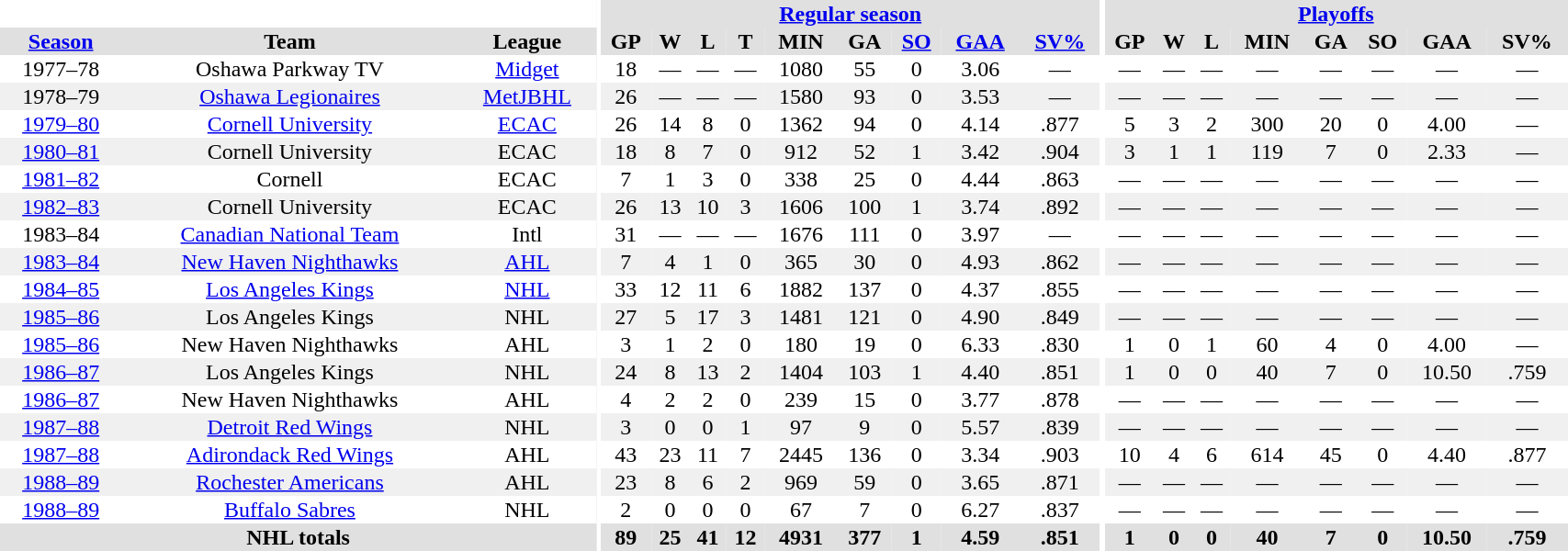<table border="0" cellpadding="1" cellspacing="0" style="width:90%; text-align:center;">
<tr bgcolor="#e0e0e0">
<th colspan="3" bgcolor="#ffffff"></th>
<th rowspan="99" bgcolor="#ffffff"></th>
<th colspan="9" bgcolor="#e0e0e0"><a href='#'>Regular season</a></th>
<th rowspan="99" bgcolor="#ffffff"></th>
<th colspan="8" bgcolor="#e0e0e0"><a href='#'>Playoffs</a></th>
</tr>
<tr bgcolor="#e0e0e0">
<th><a href='#'>Season</a></th>
<th>Team</th>
<th>League</th>
<th>GP</th>
<th>W</th>
<th>L</th>
<th>T</th>
<th>MIN</th>
<th>GA</th>
<th><a href='#'>SO</a></th>
<th><a href='#'>GAA</a></th>
<th><a href='#'>SV%</a></th>
<th>GP</th>
<th>W</th>
<th>L</th>
<th>MIN</th>
<th>GA</th>
<th>SO</th>
<th>GAA</th>
<th>SV%</th>
</tr>
<tr>
<td>1977–78</td>
<td>Oshawa Parkway TV</td>
<td><a href='#'>Midget</a></td>
<td>18</td>
<td>—</td>
<td>—</td>
<td>—</td>
<td>1080</td>
<td>55</td>
<td>0</td>
<td>3.06</td>
<td>—</td>
<td>—</td>
<td>—</td>
<td>—</td>
<td>—</td>
<td>—</td>
<td>—</td>
<td>—</td>
<td>—</td>
</tr>
<tr bgcolor="#f0f0f0">
<td>1978–79</td>
<td><a href='#'>Oshawa Legionaires</a></td>
<td><a href='#'>MetJBHL</a></td>
<td>26</td>
<td>—</td>
<td>—</td>
<td>—</td>
<td>1580</td>
<td>93</td>
<td>0</td>
<td>3.53</td>
<td>—</td>
<td>—</td>
<td>—</td>
<td>—</td>
<td>—</td>
<td>—</td>
<td>—</td>
<td>—</td>
<td>—</td>
</tr>
<tr>
<td><a href='#'>1979–80</a></td>
<td><a href='#'>Cornell University</a></td>
<td><a href='#'>ECAC</a></td>
<td>26</td>
<td>14</td>
<td>8</td>
<td>0</td>
<td>1362</td>
<td>94</td>
<td>0</td>
<td>4.14</td>
<td>.877</td>
<td>5</td>
<td>3</td>
<td>2</td>
<td>300</td>
<td>20</td>
<td>0</td>
<td>4.00</td>
<td>—</td>
</tr>
<tr bgcolor="#f0f0f0">
<td><a href='#'>1980–81</a></td>
<td>Cornell University</td>
<td>ECAC</td>
<td>18</td>
<td>8</td>
<td>7</td>
<td>0</td>
<td>912</td>
<td>52</td>
<td>1</td>
<td>3.42</td>
<td>.904</td>
<td>3</td>
<td>1</td>
<td>1</td>
<td>119</td>
<td>7</td>
<td>0</td>
<td>2.33</td>
<td>—</td>
</tr>
<tr>
<td><a href='#'>1981–82</a></td>
<td>Cornell</td>
<td>ECAC</td>
<td>7</td>
<td>1</td>
<td>3</td>
<td>0</td>
<td>338</td>
<td>25</td>
<td>0</td>
<td>4.44</td>
<td>.863</td>
<td>—</td>
<td>—</td>
<td>—</td>
<td>—</td>
<td>—</td>
<td>—</td>
<td>—</td>
<td>—</td>
</tr>
<tr bgcolor="#f0f0f0">
<td><a href='#'>1982–83</a></td>
<td>Cornell University</td>
<td>ECAC</td>
<td>26</td>
<td>13</td>
<td>10</td>
<td>3</td>
<td>1606</td>
<td>100</td>
<td>1</td>
<td>3.74</td>
<td>.892</td>
<td>—</td>
<td>—</td>
<td>—</td>
<td>—</td>
<td>—</td>
<td>—</td>
<td>—</td>
<td>—</td>
</tr>
<tr>
<td>1983–84</td>
<td><a href='#'>Canadian National Team</a></td>
<td>Intl</td>
<td>31</td>
<td>—</td>
<td>—</td>
<td>—</td>
<td>1676</td>
<td>111</td>
<td>0</td>
<td>3.97</td>
<td>—</td>
<td>—</td>
<td>—</td>
<td>—</td>
<td>—</td>
<td>—</td>
<td>—</td>
<td>—</td>
<td>—</td>
</tr>
<tr bgcolor="#f0f0f0">
<td><a href='#'>1983–84</a></td>
<td><a href='#'>New Haven Nighthawks</a></td>
<td><a href='#'>AHL</a></td>
<td>7</td>
<td>4</td>
<td>1</td>
<td>0</td>
<td>365</td>
<td>30</td>
<td>0</td>
<td>4.93</td>
<td>.862</td>
<td>—</td>
<td>—</td>
<td>—</td>
<td>—</td>
<td>—</td>
<td>—</td>
<td>—</td>
<td>—</td>
</tr>
<tr>
<td><a href='#'>1984–85</a></td>
<td><a href='#'>Los Angeles Kings</a></td>
<td><a href='#'>NHL</a></td>
<td>33</td>
<td>12</td>
<td>11</td>
<td>6</td>
<td>1882</td>
<td>137</td>
<td>0</td>
<td>4.37</td>
<td>.855</td>
<td>—</td>
<td>—</td>
<td>—</td>
<td>—</td>
<td>—</td>
<td>—</td>
<td>—</td>
<td>—</td>
</tr>
<tr bgcolor="#f0f0f0">
<td><a href='#'>1985–86</a></td>
<td>Los Angeles Kings</td>
<td>NHL</td>
<td>27</td>
<td>5</td>
<td>17</td>
<td>3</td>
<td>1481</td>
<td>121</td>
<td>0</td>
<td>4.90</td>
<td>.849</td>
<td>—</td>
<td>—</td>
<td>—</td>
<td>—</td>
<td>—</td>
<td>—</td>
<td>—</td>
<td>—</td>
</tr>
<tr>
<td><a href='#'>1985–86</a></td>
<td>New Haven Nighthawks</td>
<td>AHL</td>
<td>3</td>
<td>1</td>
<td>2</td>
<td>0</td>
<td>180</td>
<td>19</td>
<td>0</td>
<td>6.33</td>
<td>.830</td>
<td>1</td>
<td>0</td>
<td>1</td>
<td>60</td>
<td>4</td>
<td>0</td>
<td>4.00</td>
<td>—</td>
</tr>
<tr bgcolor="#f0f0f0">
<td><a href='#'>1986–87</a></td>
<td>Los Angeles Kings</td>
<td>NHL</td>
<td>24</td>
<td>8</td>
<td>13</td>
<td>2</td>
<td>1404</td>
<td>103</td>
<td>1</td>
<td>4.40</td>
<td>.851</td>
<td>1</td>
<td>0</td>
<td>0</td>
<td>40</td>
<td>7</td>
<td>0</td>
<td>10.50</td>
<td>.759</td>
</tr>
<tr>
<td><a href='#'>1986–87</a></td>
<td>New Haven Nighthawks</td>
<td>AHL</td>
<td>4</td>
<td>2</td>
<td>2</td>
<td>0</td>
<td>239</td>
<td>15</td>
<td>0</td>
<td>3.77</td>
<td>.878</td>
<td>—</td>
<td>—</td>
<td>—</td>
<td>—</td>
<td>—</td>
<td>—</td>
<td>—</td>
<td>—</td>
</tr>
<tr bgcolor="#f0f0f0">
<td><a href='#'>1987–88</a></td>
<td><a href='#'>Detroit Red Wings</a></td>
<td>NHL</td>
<td>3</td>
<td>0</td>
<td>0</td>
<td>1</td>
<td>97</td>
<td>9</td>
<td>0</td>
<td>5.57</td>
<td>.839</td>
<td>—</td>
<td>—</td>
<td>—</td>
<td>—</td>
<td>—</td>
<td>—</td>
<td>—</td>
<td>—</td>
</tr>
<tr>
<td><a href='#'>1987–88</a></td>
<td><a href='#'>Adirondack Red Wings</a></td>
<td>AHL</td>
<td>43</td>
<td>23</td>
<td>11</td>
<td>7</td>
<td>2445</td>
<td>136</td>
<td>0</td>
<td>3.34</td>
<td>.903</td>
<td>10</td>
<td>4</td>
<td>6</td>
<td>614</td>
<td>45</td>
<td>0</td>
<td>4.40</td>
<td>.877</td>
</tr>
<tr bgcolor="#f0f0f0">
<td><a href='#'>1988–89</a></td>
<td><a href='#'>Rochester Americans</a></td>
<td>AHL</td>
<td>23</td>
<td>8</td>
<td>6</td>
<td>2</td>
<td>969</td>
<td>59</td>
<td>0</td>
<td>3.65</td>
<td>.871</td>
<td>—</td>
<td>—</td>
<td>—</td>
<td>—</td>
<td>—</td>
<td>—</td>
<td>—</td>
<td>—</td>
</tr>
<tr>
<td><a href='#'>1988–89</a></td>
<td><a href='#'>Buffalo Sabres</a></td>
<td>NHL</td>
<td>2</td>
<td>0</td>
<td>0</td>
<td>0</td>
<td>67</td>
<td>7</td>
<td>0</td>
<td>6.27</td>
<td>.837</td>
<td>—</td>
<td>—</td>
<td>—</td>
<td>—</td>
<td>—</td>
<td>—</td>
<td>—</td>
<td>—</td>
</tr>
<tr bgcolor="#e0e0e0">
<th colspan=3>NHL totals</th>
<th>89</th>
<th>25</th>
<th>41</th>
<th>12</th>
<th>4931</th>
<th>377</th>
<th>1</th>
<th>4.59</th>
<th>.851</th>
<th>1</th>
<th>0</th>
<th>0</th>
<th>40</th>
<th>7</th>
<th>0</th>
<th>10.50</th>
<th>.759</th>
</tr>
</table>
